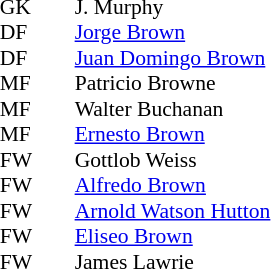<table style="font-size:90%; margin:0.2em auto;" cellspacing="0" cellpadding="0">
<tr>
<th width="25"></th>
<th width="25"></th>
</tr>
<tr>
<td>GK</td>
<td></td>
<td> J. Murphy</td>
</tr>
<tr>
<td>DF</td>
<td></td>
<td> <a href='#'>Jorge Brown</a></td>
</tr>
<tr>
<td>DF</td>
<td></td>
<td> <a href='#'>Juan Domingo Brown</a></td>
</tr>
<tr>
<td>MF</td>
<td></td>
<td> Patricio Browne</td>
</tr>
<tr>
<td>MF</td>
<td></td>
<td> Walter Buchanan</td>
</tr>
<tr>
<td>MF</td>
<td></td>
<td> <a href='#'>Ernesto Brown</a></td>
</tr>
<tr>
<td>FW</td>
<td></td>
<td> Gottlob Weiss</td>
</tr>
<tr>
<td>FW</td>
<td></td>
<td> <a href='#'>Alfredo Brown</a></td>
</tr>
<tr>
<td>FW</td>
<td></td>
<td> <a href='#'>Arnold Watson Hutton</a></td>
</tr>
<tr>
<td>FW</td>
<td></td>
<td> <a href='#'>Eliseo Brown</a></td>
</tr>
<tr>
<td>FW</td>
<td></td>
<td> James Lawrie</td>
</tr>
</table>
